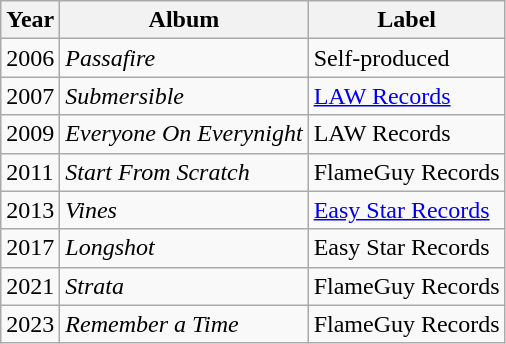<table class="wikitable">
<tr>
<th>Year</th>
<th>Album</th>
<th>Label</th>
</tr>
<tr>
<td>2006</td>
<td><em>Passafire</em></td>
<td>Self-produced</td>
</tr>
<tr>
<td>2007</td>
<td><em>Submersible</em></td>
<td><a href='#'>LAW Records</a></td>
</tr>
<tr>
<td>2009</td>
<td><em>Everyone On Everynight</em></td>
<td>LAW Records</td>
</tr>
<tr>
<td>2011</td>
<td><em>Start From Scratch</em></td>
<td>FlameGuy Records</td>
</tr>
<tr>
<td>2013</td>
<td><em>Vines</em></td>
<td><a href='#'>Easy Star Records</a></td>
</tr>
<tr>
<td>2017</td>
<td><em>Longshot</em></td>
<td>Easy Star Records</td>
</tr>
<tr>
<td>2021</td>
<td><em>Strata</em></td>
<td>FlameGuy Records</td>
</tr>
<tr>
<td>2023</td>
<td><em>Remember a Time</em></td>
<td>FlameGuy Records</td>
</tr>
</table>
